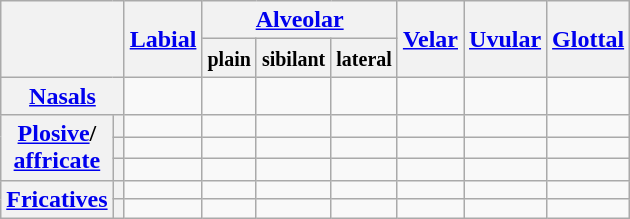<table class="wikitable" style="text-align:center">
<tr>
<th colspan="2" rowspan="2"></th>
<th rowspan="2"><a href='#'>Labial</a></th>
<th colspan="3"><a href='#'>Alveolar</a></th>
<th rowspan="2"><a href='#'>Velar</a></th>
<th rowspan="2"><a href='#'>Uvular</a></th>
<th rowspan="2"><a href='#'>Glottal</a></th>
</tr>
<tr>
<th><small>plain</small></th>
<th><small>sibilant</small></th>
<th><small>lateral</small></th>
</tr>
<tr>
<th colspan="2"><a href='#'>Nasals</a></th>
<td> </td>
<td> </td>
<td></td>
<td></td>
<td> </td>
<td></td>
<td></td>
</tr>
<tr>
<th rowspan="3"><a href='#'>Plosive</a>/<br><a href='#'>affricate</a></th>
<th></th>
<td> </td>
<td> </td>
<td> </td>
<td> </td>
<td> </td>
<td> </td>
<td> </td>
</tr>
<tr>
<th></th>
<td> </td>
<td> </td>
<td> </td>
<td> </td>
<td> </td>
<td> </td>
<td></td>
</tr>
<tr>
<th></th>
<td></td>
<td> </td>
<td> </td>
<td> </td>
<td> </td>
<td> </td>
<td></td>
</tr>
<tr>
<th rowspan="2"><a href='#'>Fricatives</a></th>
<th></th>
<td> </td>
<td></td>
<td> </td>
<td> </td>
<td> </td>
<td> </td>
<td> </td>
</tr>
<tr>
<th></th>
<td> </td>
<td></td>
<td> </td>
<td> </td>
<td> </td>
<td> </td>
<td></td>
</tr>
</table>
